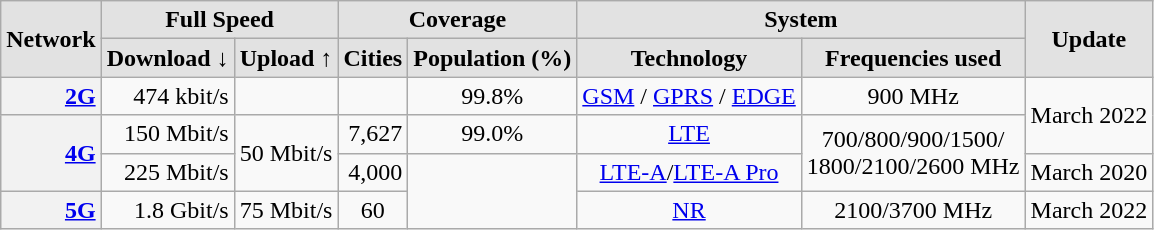<table class="wikitable">
<tr>
<th style="background: #e2e2e2;" rowspan="2">Network</th>
<th style="background: #e2e2e2;" colspan="2">Full Speed</th>
<th style="background: #e2e2e2;" colspan="2">Coverage</th>
<th style="background: #e2e2e2;" colspan="2">System</th>
<th style="background: #e2e2e2;" rowspan="2">Update</th>
</tr>
<tr>
<th style="background: #e2e2e2;">Download ↓</th>
<th style="background: #e2e2e2;">Upload ↑</th>
<th style="background: #e2e2e2;">Cities</th>
<th style="background: #e2e2e2;">Population (%)</th>
<th style="background: #e2e2e2;">Technology</th>
<th style="background: #e2e2e2;">Frequencies used</th>
</tr>
<tr>
<th style="text-align:right;"><strong><a href='#'>2G</a></strong></th>
<td style="text-align:right;">474 kbit/s</td>
<td></td>
<td></td>
<td style="text-align:center;">99.8%</td>
<td style="text-align:center;"><a href='#'>GSM</a> / <a href='#'>GPRS</a> / <a href='#'>EDGE</a></td>
<td style="text-align:center;">900 MHz</td>
<td rowspan="2" style="text-align:center;">March 2022</td>
</tr>
<tr>
<th rowspan="2" style="text-align:right;"><strong><a href='#'>4G</a></strong></th>
<td style="text-align:right;">150 Mbit/s</td>
<td rowspan="2" style="text-align:right;">50 Mbit/s</td>
<td style="text-align:right;">7,627</td>
<td style="text-align:center;">99.0%</td>
<td style="text-align:center;"><a href='#'>LTE</a></td>
<td rowspan="2" style="text-align:center;">700/800/900/1500/<br>1800/2100/2600 MHz</td>
</tr>
<tr>
<td style="text-align:right;">225 Mbit/s</td>
<td style="text-align:right;">4,000</td>
<td rowspan="2"></td>
<td style="text-align:center;"><a href='#'>LTE-A</a>/<a href='#'>LTE-A Pro</a></td>
<td style="text-align:center;">March 2020</td>
</tr>
<tr>
<th style="text-align:right;"><strong><a href='#'>5G</a></strong></th>
<td style="text-align:right;">1.8 Gbit/s</td>
<td style="text-align:right;">75 Mbit/s</td>
<td style="text-align:center;">60</td>
<td style="text-align:center;"><a href='#'>NR</a></td>
<td style="text-align:center;">2100/3700 MHz</td>
<td rowspan="2" style="text-align:center;">March 2022</td>
</tr>
</table>
